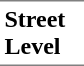<table border=0 cellspacing=0 cellpadding=3>
<tr>
<td style="border-bottom:solid 1px gray;border-top:solid 1px gray;" width=50 valign=top><strong>Street Level</strong></td>
</tr>
</table>
